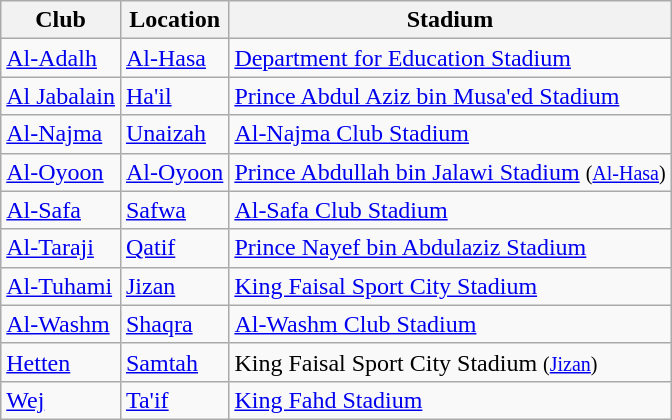<table class="wikitable sortable">
<tr>
<th>Club</th>
<th>Location</th>
<th>Stadium</th>
</tr>
<tr>
<td><a href='#'>Al-Adalh</a></td>
<td><a href='#'>Al-Hasa</a></td>
<td><a href='#'>Department for Education Stadium</a></td>
</tr>
<tr>
<td><a href='#'>Al&nbsp;Jabalain</a></td>
<td><a href='#'>Ha'il</a></td>
<td><a href='#'>Prince Abdul Aziz bin Musa'ed Stadium</a></td>
</tr>
<tr>
<td><a href='#'>Al-Najma</a></td>
<td><a href='#'>Unaizah</a></td>
<td><a href='#'>Al-Najma Club Stadium</a></td>
</tr>
<tr>
<td><a href='#'>Al-Oyoon</a></td>
<td><a href='#'>Al-Oyoon</a></td>
<td><a href='#'>Prince Abdullah bin Jalawi Stadium</a> <small>(<a href='#'>Al-Hasa</a>)</small></td>
</tr>
<tr>
<td><a href='#'>Al-Safa</a></td>
<td><a href='#'>Safwa</a></td>
<td><a href='#'>Al-Safa Club Stadium</a></td>
</tr>
<tr>
<td><a href='#'>Al-Taraji</a></td>
<td><a href='#'>Qatif</a></td>
<td><a href='#'>Prince Nayef bin Abdulaziz Stadium</a></td>
</tr>
<tr>
<td><a href='#'>Al-Tuhami</a></td>
<td><a href='#'>Jizan</a></td>
<td><a href='#'>King Faisal Sport City Stadium</a></td>
</tr>
<tr>
<td><a href='#'>Al-Washm</a></td>
<td><a href='#'>Shaqra</a></td>
<td><a href='#'>Al-Washm Club Stadium</a></td>
</tr>
<tr>
<td><a href='#'>Hetten</a></td>
<td><a href='#'>Samtah</a></td>
<td>King Faisal Sport City Stadium <small>(<a href='#'>Jizan</a>)</small></td>
</tr>
<tr>
<td><a href='#'>Wej</a></td>
<td><a href='#'>Ta'if</a></td>
<td><a href='#'>King Fahd Stadium</a></td>
</tr>
</table>
